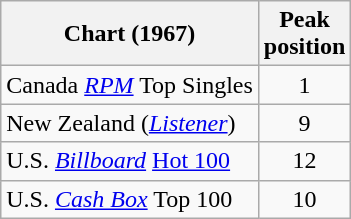<table class="wikitable sortable">
<tr>
<th>Chart (1967)</th>
<th>Peak<br>position</th>
</tr>
<tr>
<td>Canada <em><a href='#'>RPM</a></em> Top Singles</td>
<td style="text-align:center;">1</td>
</tr>
<tr>
<td>New Zealand (<em><a href='#'>Listener</a></em>)</td>
<td style="text-align:center;">9</td>
</tr>
<tr>
<td>U.S. <em><a href='#'>Billboard</a></em> <a href='#'>Hot 100</a></td>
<td align="center">12</td>
</tr>
<tr>
<td>U.S. <em><a href='#'>Cash Box</a></em> Top 100</td>
<td align="center">10</td>
</tr>
</table>
